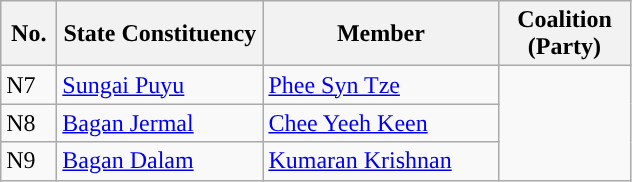<table class="wikitable">
<tr>
<th width="30">No.</th>
<th width="130">State Constituency</th>
<th width="150">Member</th>
<th width="80">Coalition (Party)</th>
</tr>
<tr>
<td>N7</td>
<td><a href='#'>Sungai Puyu</a></td>
<td><a href='#'>Phee Syn Tze</a></td>
<td rowspan=3></td>
</tr>
<tr>
<td>N8</td>
<td><a href='#'>Bagan Jermal</a></td>
<td><a href='#'>Chee Yeeh Keen</a></td>
</tr>
<tr>
<td>N9</td>
<td><a href='#'>Bagan Dalam</a></td>
<td><a href='#'>Kumaran Krishnan</a></td>
</tr>
</table>
